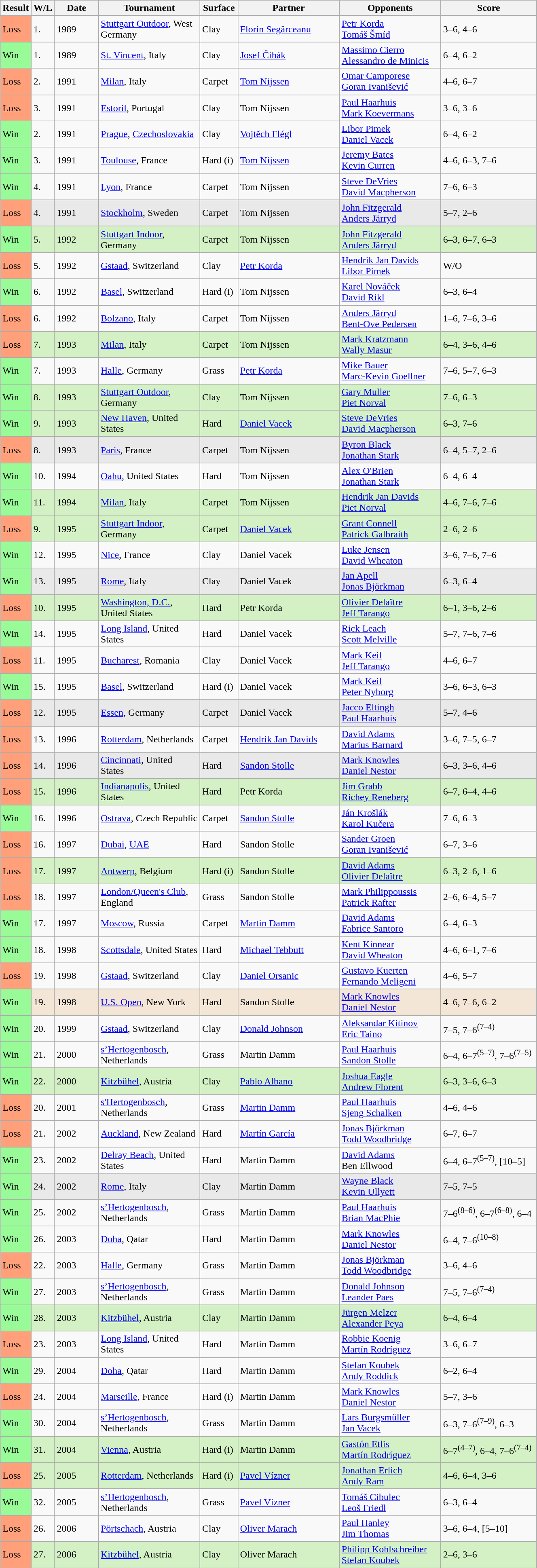<table class="sortable wikitable">
<tr>
<th style="width:40px">Result</th>
<th style="width:30px" class="unsortable">W/L</th>
<th style="width:65px">Date</th>
<th style="width:160px">Tournament</th>
<th style="width:55px">Surface</th>
<th style="width:160px">Partner</th>
<th style="width:160px">Opponents</th>
<th style="width:150px" class="unsortable">Score</th>
</tr>
<tr>
<td style="background:#ffa07a;">Loss</td>
<td>1.</td>
<td>1989</td>
<td><a href='#'>Stuttgart Outdoor</a>, West Germany</td>
<td>Clay</td>
<td> <a href='#'>Florin Segărceanu</a></td>
<td> <a href='#'>Petr Korda</a> <br>  <a href='#'>Tomáš Šmíd</a></td>
<td>3–6, 4–6</td>
</tr>
<tr>
<td style="background:#98fb98;">Win</td>
<td>1.</td>
<td>1989</td>
<td><a href='#'>St. Vincent</a>, Italy</td>
<td>Clay</td>
<td> <a href='#'>Josef Čihák</a></td>
<td> <a href='#'>Massimo Cierro</a> <br>  <a href='#'>Alessandro de Minicis</a></td>
<td>6–4, 6–2</td>
</tr>
<tr>
<td style="background:#ffa07a;">Loss</td>
<td>2.</td>
<td>1991</td>
<td><a href='#'>Milan</a>, Italy</td>
<td>Carpet</td>
<td> <a href='#'>Tom Nijssen</a></td>
<td> <a href='#'>Omar Camporese</a> <br>  <a href='#'>Goran Ivanišević</a></td>
<td>4–6, 6–7</td>
</tr>
<tr>
<td style="background:#ffa07a;">Loss</td>
<td>3.</td>
<td>1991</td>
<td><a href='#'>Estoril</a>, Portugal</td>
<td>Clay</td>
<td> Tom Nijssen</td>
<td> <a href='#'>Paul Haarhuis</a> <br>  <a href='#'>Mark Koevermans</a></td>
<td>3–6, 3–6</td>
</tr>
<tr>
<td style="background:#98fb98;">Win</td>
<td>2.</td>
<td>1991</td>
<td><a href='#'>Prague</a>, <a href='#'>Czechoslovakia</a></td>
<td>Clay</td>
<td> <a href='#'>Vojtěch Flégl</a></td>
<td> <a href='#'>Libor Pimek</a> <br>  <a href='#'>Daniel Vacek</a></td>
<td>6–4, 6–2</td>
</tr>
<tr>
<td style="background:#98fb98;">Win</td>
<td>3.</td>
<td>1991</td>
<td><a href='#'>Toulouse</a>, France</td>
<td>Hard (i)</td>
<td> <a href='#'>Tom Nijssen</a></td>
<td> <a href='#'>Jeremy Bates</a> <br>  <a href='#'>Kevin Curren</a></td>
<td>4–6, 6–3, 7–6</td>
</tr>
<tr>
<td style="background:#98fb98;">Win</td>
<td>4.</td>
<td>1991</td>
<td><a href='#'>Lyon</a>, France</td>
<td>Carpet</td>
<td> Tom Nijssen</td>
<td> <a href='#'>Steve DeVries</a> <br>  <a href='#'>David Macpherson</a></td>
<td>7–6, 6–3</td>
</tr>
<tr style="background:#e9e9e9;">
<td style="background:#ffa07a;">Loss</td>
<td>4.</td>
<td>1991</td>
<td><a href='#'>Stockholm</a>, Sweden</td>
<td>Carpet</td>
<td> Tom Nijssen</td>
<td> <a href='#'>John Fitzgerald</a> <br>  <a href='#'>Anders Järryd</a></td>
<td>5–7, 2–6</td>
</tr>
<tr style="background:#d4f1c5;">
<td style="background:#98fb98;">Win</td>
<td>5.</td>
<td>1992</td>
<td><a href='#'>Stuttgart Indoor</a>, Germany</td>
<td>Carpet</td>
<td> Tom Nijssen</td>
<td> <a href='#'>John Fitzgerald</a> <br>  <a href='#'>Anders Järryd</a></td>
<td>6–3, 6–7, 6–3</td>
</tr>
<tr>
<td style="background:#ffa07a;">Loss</td>
<td>5.</td>
<td>1992</td>
<td><a href='#'>Gstaad</a>, Switzerland</td>
<td>Clay</td>
<td> <a href='#'>Petr Korda</a></td>
<td> <a href='#'>Hendrik Jan Davids</a> <br>  <a href='#'>Libor Pimek</a></td>
<td>W/O</td>
</tr>
<tr>
<td style="background:#98fb98;">Win</td>
<td>6.</td>
<td>1992</td>
<td><a href='#'>Basel</a>, Switzerland</td>
<td>Hard (i)</td>
<td> Tom Nijssen</td>
<td> <a href='#'>Karel Nováček</a> <br>  <a href='#'>David Rikl</a></td>
<td>6–3, 6–4</td>
</tr>
<tr>
<td style="background:#ffa07a;">Loss</td>
<td>6.</td>
<td>1992</td>
<td><a href='#'>Bolzano</a>, Italy</td>
<td>Carpet</td>
<td> Tom Nijssen</td>
<td> <a href='#'>Anders Järryd</a> <br>  <a href='#'>Bent-Ove Pedersen</a></td>
<td>1–6, 7–6, 3–6</td>
</tr>
<tr style="background:#d4f1c5;">
<td style="background:#ffa07a;">Loss</td>
<td>7.</td>
<td>1993</td>
<td><a href='#'>Milan</a>, Italy</td>
<td>Carpet</td>
<td> Tom Nijssen</td>
<td> <a href='#'>Mark Kratzmann</a> <br>  <a href='#'>Wally Masur</a></td>
<td>6–4, 3–6, 4–6</td>
</tr>
<tr>
<td style="background:#98fb98;">Win</td>
<td>7.</td>
<td>1993</td>
<td><a href='#'>Halle</a>, Germany</td>
<td>Grass</td>
<td> <a href='#'>Petr Korda</a></td>
<td> <a href='#'>Mike Bauer</a> <br>  <a href='#'>Marc-Kevin Goellner</a></td>
<td>7–6, 5–7, 6–3</td>
</tr>
<tr style="background:#d4f1c5;">
<td style="background:#98fb98;">Win</td>
<td>8.</td>
<td>1993</td>
<td><a href='#'>Stuttgart Outdoor</a>, Germany</td>
<td>Clay</td>
<td> Tom Nijssen</td>
<td> <a href='#'>Gary Muller</a> <br>  <a href='#'>Piet Norval</a></td>
<td>7–6, 6–3</td>
</tr>
<tr style="background:#d4f1c5;">
<td style="background:#98fb98;">Win</td>
<td>9.</td>
<td>1993</td>
<td><a href='#'>New Haven</a>, United States</td>
<td>Hard</td>
<td> <a href='#'>Daniel Vacek</a></td>
<td> <a href='#'>Steve DeVries</a> <br>  <a href='#'>David Macpherson</a></td>
<td>6–3, 7–6</td>
</tr>
<tr style="background:#e9e9e9;">
<td style="background:#ffa07a;">Loss</td>
<td>8.</td>
<td>1993</td>
<td><a href='#'>Paris</a>, France</td>
<td>Carpet</td>
<td> Tom Nijssen</td>
<td> <a href='#'>Byron Black</a> <br>  <a href='#'>Jonathan Stark</a></td>
<td>6–4, 5–7, 2–6</td>
</tr>
<tr>
<td style="background:#98fb98;">Win</td>
<td>10.</td>
<td>1994</td>
<td><a href='#'>Oahu</a>, United States</td>
<td>Hard</td>
<td> Tom Nijssen</td>
<td> <a href='#'>Alex O'Brien</a> <br>  <a href='#'>Jonathan Stark</a></td>
<td>6–4, 6–4</td>
</tr>
<tr style="background:#d4f1c5;">
<td style="background:#98fb98;">Win</td>
<td>11.</td>
<td>1994</td>
<td><a href='#'>Milan</a>, Italy</td>
<td>Carpet</td>
<td> Tom Nijssen</td>
<td> <a href='#'>Hendrik Jan Davids</a> <br>  <a href='#'>Piet Norval</a></td>
<td>4–6, 7–6, 7–6</td>
</tr>
<tr style="background:#d4f1c5;">
<td style="background:#ffa07a;">Loss</td>
<td>9.</td>
<td>1995</td>
<td><a href='#'>Stuttgart Indoor</a>, Germany</td>
<td>Carpet</td>
<td> <a href='#'>Daniel Vacek</a></td>
<td> <a href='#'>Grant Connell</a> <br>  <a href='#'>Patrick Galbraith</a></td>
<td>2–6, 2–6</td>
</tr>
<tr>
<td style="background:#98fb98;">Win</td>
<td>12.</td>
<td>1995</td>
<td><a href='#'>Nice</a>, France</td>
<td>Clay</td>
<td> Daniel Vacek</td>
<td> <a href='#'>Luke Jensen</a> <br>  <a href='#'>David Wheaton</a></td>
<td>3–6, 7–6, 7–6</td>
</tr>
<tr style="background:#e9e9e9;">
<td style="background:#98fb98;">Win</td>
<td>13.</td>
<td>1995</td>
<td><a href='#'>Rome</a>, Italy</td>
<td>Clay</td>
<td> Daniel Vacek</td>
<td> <a href='#'>Jan Apell</a> <br>  <a href='#'>Jonas Björkman</a></td>
<td>6–3, 6–4</td>
</tr>
<tr style="background:#d4f1c5;">
<td style="background:#ffa07a;">Loss</td>
<td>10.</td>
<td>1995</td>
<td><a href='#'>Washington, D.C.</a>, United States</td>
<td>Hard</td>
<td> Petr Korda</td>
<td> <a href='#'>Olivier Delaître</a> <br>  <a href='#'>Jeff Tarango</a></td>
<td>6–1, 3–6, 2–6</td>
</tr>
<tr>
<td style="background:#98fb98;">Win</td>
<td>14.</td>
<td>1995</td>
<td><a href='#'>Long Island</a>, United States</td>
<td>Hard</td>
<td> Daniel Vacek</td>
<td> <a href='#'>Rick Leach</a> <br>  <a href='#'>Scott Melville</a></td>
<td>5–7, 7–6, 7–6</td>
</tr>
<tr>
<td style="background:#ffa07a;">Loss</td>
<td>11.</td>
<td>1995</td>
<td><a href='#'>Bucharest</a>, Romania</td>
<td>Clay</td>
<td> Daniel Vacek</td>
<td> <a href='#'>Mark Keil</a> <br>  <a href='#'>Jeff Tarango</a></td>
<td>4–6, 6–7</td>
</tr>
<tr>
<td style="background:#98fb98;">Win</td>
<td>15.</td>
<td>1995</td>
<td><a href='#'>Basel</a>, Switzerland</td>
<td>Hard (i)</td>
<td> Daniel Vacek</td>
<td> <a href='#'>Mark Keil</a> <br>  <a href='#'>Peter Nyborg</a></td>
<td>3–6, 6–3, 6–3</td>
</tr>
<tr style="background:#e9e9e9;">
<td style="background:#ffa07a;">Loss</td>
<td>12.</td>
<td>1995</td>
<td><a href='#'>Essen</a>, Germany</td>
<td>Carpet</td>
<td> Daniel Vacek</td>
<td> <a href='#'>Jacco Eltingh</a> <br>  <a href='#'>Paul Haarhuis</a></td>
<td>5–7, 4–6</td>
</tr>
<tr>
<td style="background:#ffa07a;">Loss</td>
<td>13.</td>
<td>1996</td>
<td><a href='#'>Rotterdam</a>, Netherlands</td>
<td>Carpet</td>
<td> <a href='#'>Hendrik Jan Davids</a></td>
<td> <a href='#'>David Adams</a> <br>  <a href='#'>Marius Barnard</a></td>
<td>3–6, 7–5, 6–7</td>
</tr>
<tr style="background:#e9e9e9;">
<td style="background:#ffa07a;">Loss</td>
<td>14.</td>
<td>1996</td>
<td><a href='#'>Cincinnati</a>, United States</td>
<td>Hard</td>
<td> <a href='#'>Sandon Stolle</a></td>
<td> <a href='#'>Mark Knowles</a> <br>  <a href='#'>Daniel Nestor</a></td>
<td>6–3, 3–6, 4–6</td>
</tr>
<tr style="background:#d4f1c5;">
<td style="background:#ffa07a;">Loss</td>
<td>15.</td>
<td>1996</td>
<td><a href='#'>Indianapolis</a>, United States</td>
<td>Hard</td>
<td> Petr Korda</td>
<td> <a href='#'>Jim Grabb</a> <br>  <a href='#'>Richey Reneberg</a></td>
<td>6–7, 6–4, 4–6</td>
</tr>
<tr>
<td style="background:#98fb98;">Win</td>
<td>16.</td>
<td>1996</td>
<td><a href='#'>Ostrava</a>, Czech Republic</td>
<td>Carpet</td>
<td> <a href='#'>Sandon Stolle</a></td>
<td> <a href='#'>Ján Krošlák</a> <br>  <a href='#'>Karol Kučera</a></td>
<td>7–6, 6–3</td>
</tr>
<tr>
<td style="background:#ffa07a;">Loss</td>
<td>16.</td>
<td>1997</td>
<td><a href='#'>Dubai</a>, <a href='#'>UAE</a></td>
<td>Hard</td>
<td> Sandon Stolle</td>
<td> <a href='#'>Sander Groen</a> <br>  <a href='#'>Goran Ivanišević</a></td>
<td>6–7, 3–6</td>
</tr>
<tr style="background:#d4f1c5;">
<td style="background:#ffa07a;">Loss</td>
<td>17.</td>
<td>1997</td>
<td><a href='#'>Antwerp</a>, Belgium</td>
<td>Hard (i)</td>
<td> Sandon Stolle</td>
<td> <a href='#'>David Adams</a> <br>  <a href='#'>Olivier Delaître</a></td>
<td>6–3, 2–6, 1–6</td>
</tr>
<tr>
<td style="background:#ffa07a;">Loss</td>
<td>18.</td>
<td>1997</td>
<td><a href='#'>London/Queen's Club</a>, England</td>
<td>Grass</td>
<td> Sandon Stolle</td>
<td> <a href='#'>Mark Philippoussis</a> <br>  <a href='#'>Patrick Rafter</a></td>
<td>2–6, 6–4, 5–7</td>
</tr>
<tr>
<td style="background:#98fb98;">Win</td>
<td>17.</td>
<td>1997</td>
<td><a href='#'>Moscow</a>, Russia</td>
<td>Carpet</td>
<td> <a href='#'>Martin Damm</a></td>
<td> <a href='#'>David Adams</a> <br>  <a href='#'>Fabrice Santoro</a></td>
<td>6–4, 6–3</td>
</tr>
<tr>
<td style="background:#98fb98;">Win</td>
<td>18.</td>
<td>1998</td>
<td><a href='#'>Scottsdale</a>, United States</td>
<td>Hard</td>
<td> <a href='#'>Michael Tebbutt</a></td>
<td> <a href='#'>Kent Kinnear</a> <br>  <a href='#'>David Wheaton</a></td>
<td>4–6, 6–1, 7–6</td>
</tr>
<tr>
<td style="background:#ffa07a;">Loss</td>
<td>19.</td>
<td>1998</td>
<td><a href='#'>Gstaad</a>, Switzerland</td>
<td>Clay</td>
<td> <a href='#'>Daniel Orsanic</a></td>
<td> <a href='#'>Gustavo Kuerten</a> <br>  <a href='#'>Fernando Meligeni</a></td>
<td>4–6, 5–7</td>
</tr>
<tr style="background:#f3e6d7;">
<td style="background:#98fb98;">Win</td>
<td>19.</td>
<td>1998</td>
<td><a href='#'>U.S. Open</a>, New York</td>
<td>Hard</td>
<td> Sandon Stolle</td>
<td> <a href='#'>Mark Knowles</a> <br>  <a href='#'>Daniel Nestor</a></td>
<td>4–6, 7–6, 6–2</td>
</tr>
<tr>
<td style="background:#98fb98;">Win</td>
<td>20.</td>
<td>1999</td>
<td><a href='#'>Gstaad</a>, Switzerland</td>
<td>Clay</td>
<td> <a href='#'>Donald Johnson</a></td>
<td> <a href='#'>Aleksandar Kitinov</a> <br>  <a href='#'>Eric Taino</a></td>
<td>7–5, 7–6<sup>(7–4)</sup></td>
</tr>
<tr>
<td style="background:#98fb98;">Win</td>
<td>21.</td>
<td>2000</td>
<td><a href='#'>s’Hertogenbosch</a>, Netherlands</td>
<td>Grass</td>
<td> Martin Damm</td>
<td> <a href='#'>Paul Haarhuis</a> <br>  <a href='#'>Sandon Stolle</a></td>
<td>6–4, 6–7<sup>(5–7)</sup>, 7–6<sup>(7–5)</sup></td>
</tr>
<tr style="background:#d4f1c5;">
<td style="background:#98fb98;">Win</td>
<td>22.</td>
<td>2000</td>
<td><a href='#'>Kitzbühel</a>, Austria</td>
<td>Clay</td>
<td> <a href='#'>Pablo Albano</a></td>
<td> <a href='#'>Joshua Eagle</a> <br>  <a href='#'>Andrew Florent</a></td>
<td>6–3, 3–6, 6–3</td>
</tr>
<tr>
<td style="background:#ffa07a;">Loss</td>
<td>20.</td>
<td>2001</td>
<td><a href='#'>s'Hertogenbosch</a>, Netherlands</td>
<td>Grass</td>
<td> <a href='#'>Martin Damm</a></td>
<td> <a href='#'>Paul Haarhuis</a> <br>  <a href='#'>Sjeng Schalken</a></td>
<td>4–6, 4–6</td>
</tr>
<tr>
<td style="background:#ffa07a;">Loss</td>
<td>21.</td>
<td>2002</td>
<td><a href='#'>Auckland</a>, New Zealand</td>
<td>Hard</td>
<td> <a href='#'>Martín García</a></td>
<td> <a href='#'>Jonas Björkman</a> <br>  <a href='#'>Todd Woodbridge</a></td>
<td>6–7, 6–7</td>
</tr>
<tr>
<td style="background:#98fb98;">Win</td>
<td>23.</td>
<td>2002</td>
<td><a href='#'>Delray Beach</a>, United States</td>
<td>Hard</td>
<td> Martin Damm</td>
<td> <a href='#'>David Adams</a> <br>  Ben Ellwood</td>
<td>6–4, 6–7<sup>(5–7)</sup>, [10–5]</td>
</tr>
<tr style="background:#e9e9e9;">
<td style="background:#98fb98;">Win</td>
<td>24.</td>
<td>2002</td>
<td><a href='#'>Rome</a>, Italy</td>
<td>Clay</td>
<td> Martin Damm</td>
<td> <a href='#'>Wayne Black</a> <br>  <a href='#'>Kevin Ullyett</a></td>
<td>7–5, 7–5</td>
</tr>
<tr>
<td style="background:#98fb98;">Win</td>
<td>25.</td>
<td>2002</td>
<td><a href='#'>s’Hertogenbosch</a>, Netherlands</td>
<td>Grass</td>
<td> Martin Damm</td>
<td> <a href='#'>Paul Haarhuis</a> <br>  <a href='#'>Brian MacPhie</a></td>
<td>7–6<sup>(8–6)</sup>, 6–7<sup>(6–8)</sup>, 6–4</td>
</tr>
<tr>
<td style="background:#98fb98;">Win</td>
<td>26.</td>
<td>2003</td>
<td><a href='#'>Doha</a>, Qatar</td>
<td>Hard</td>
<td> Martin Damm</td>
<td> <a href='#'>Mark Knowles</a> <br>  <a href='#'>Daniel Nestor</a></td>
<td>6–4, 7–6<sup>(10–8)</sup></td>
</tr>
<tr>
<td style="background:#ffa07a;">Loss</td>
<td>22.</td>
<td>2003</td>
<td><a href='#'>Halle</a>, Germany</td>
<td>Grass</td>
<td> Martin Damm</td>
<td> <a href='#'>Jonas Björkman</a> <br>  <a href='#'>Todd Woodbridge</a></td>
<td>3–6, 4–6</td>
</tr>
<tr>
<td style="background:#98fb98;">Win</td>
<td>27.</td>
<td>2003</td>
<td><a href='#'>s’Hertogenbosch</a>, Netherlands</td>
<td>Grass</td>
<td> Martin Damm</td>
<td> <a href='#'>Donald Johnson</a> <br>  <a href='#'>Leander Paes</a></td>
<td>7–5, 7–6<sup>(7–4)</sup></td>
</tr>
<tr style="background:#d4f1c5;">
<td style="background:#98fb98;">Win</td>
<td>28.</td>
<td>2003</td>
<td><a href='#'>Kitzbühel</a>, Austria</td>
<td>Clay</td>
<td> Martin Damm</td>
<td> <a href='#'>Jürgen Melzer</a> <br>  <a href='#'>Alexander Peya</a></td>
<td>6–4, 6–4</td>
</tr>
<tr>
<td style="background:#ffa07a;">Loss</td>
<td>23.</td>
<td>2003</td>
<td><a href='#'>Long Island</a>, United States</td>
<td>Hard</td>
<td> Martin Damm</td>
<td> <a href='#'>Robbie Koenig</a> <br>  <a href='#'>Martín Rodríguez</a></td>
<td>3–6, 6–7</td>
</tr>
<tr>
<td style="background:#98fb98;">Win</td>
<td>29.</td>
<td>2004</td>
<td><a href='#'>Doha</a>, Qatar</td>
<td>Hard</td>
<td> Martin Damm</td>
<td> <a href='#'>Stefan Koubek</a> <br>  <a href='#'>Andy Roddick</a></td>
<td>6–2, 6–4</td>
</tr>
<tr>
<td style="background:#ffa07a;">Loss</td>
<td>24.</td>
<td>2004</td>
<td><a href='#'>Marseille</a>, France</td>
<td>Hard (i)</td>
<td> Martin Damm</td>
<td> <a href='#'>Mark Knowles</a> <br>  <a href='#'>Daniel Nestor</a></td>
<td>5–7, 3–6</td>
</tr>
<tr>
<td style="background:#98fb98;">Win</td>
<td>30.</td>
<td>2004</td>
<td><a href='#'>s’Hertogenbosch</a>, Netherlands</td>
<td>Grass</td>
<td> Martin Damm</td>
<td> <a href='#'>Lars Burgsmüller</a> <br>  <a href='#'>Jan Vacek</a></td>
<td>6–3, 7–6<sup>(7–9)</sup>, 6–3</td>
</tr>
<tr style="background:#d4f1c5;">
<td style="background:#98fb98;">Win</td>
<td>31.</td>
<td>2004</td>
<td><a href='#'>Vienna</a>, Austria</td>
<td>Hard (i)</td>
<td> Martin Damm</td>
<td> <a href='#'>Gastón Etlis</a> <br>  <a href='#'>Martín Rodríguez</a></td>
<td>6–7<sup>(4–7)</sup>, 6–4, 7–6<sup>(7–4)</sup></td>
</tr>
<tr style="background:#d4f1c5;">
<td style="background:#ffa07a;">Loss</td>
<td>25.</td>
<td>2005</td>
<td><a href='#'>Rotterdam</a>, Netherlands</td>
<td>Hard (i)</td>
<td> <a href='#'>Pavel Vízner</a></td>
<td> <a href='#'>Jonathan Erlich</a> <br>  <a href='#'>Andy Ram</a></td>
<td>4–6, 6–4, 3–6</td>
</tr>
<tr>
<td style="background:#98fb98;">Win</td>
<td>32.</td>
<td>2005</td>
<td><a href='#'>s’Hertogenbosch</a>, Netherlands</td>
<td>Grass</td>
<td> <a href='#'>Pavel Vízner</a></td>
<td> <a href='#'>Tomáš Cibulec</a> <br>  <a href='#'>Leoš Friedl</a></td>
<td>6–3, 6–4</td>
</tr>
<tr>
<td style="background:#ffa07a;">Loss</td>
<td>26.</td>
<td>2006</td>
<td><a href='#'>Pörtschach</a>, Austria</td>
<td>Clay</td>
<td> <a href='#'>Oliver Marach</a></td>
<td> <a href='#'>Paul Hanley</a> <br>  <a href='#'>Jim Thomas</a></td>
<td>3–6, 6–4, [5–10]</td>
</tr>
<tr style="background:#d4f1c5;">
<td style="background:#ffa07a;">Loss</td>
<td>27.</td>
<td>2006</td>
<td><a href='#'>Kitzbühel</a>, Austria</td>
<td>Clay</td>
<td> Oliver Marach</td>
<td> <a href='#'>Philipp Kohlschreiber</a> <br>  <a href='#'>Stefan Koubek</a></td>
<td>2–6, 3–6</td>
</tr>
</table>
